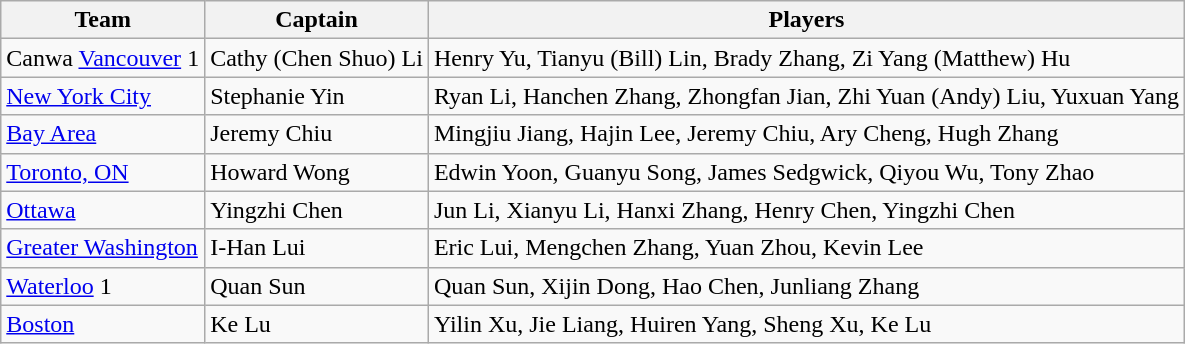<table class="wikitable">
<tr>
<th>Team</th>
<th>Captain</th>
<th>Players</th>
</tr>
<tr>
<td>Canwa <a href='#'>Vancouver</a> 1</td>
<td>Cathy (Chen Shuo) Li</td>
<td>Henry Yu, Tianyu (Bill) Lin, Brady Zhang, Zi Yang (Matthew) Hu</td>
</tr>
<tr>
<td><a href='#'>New York City</a></td>
<td>Stephanie Yin</td>
<td>Ryan Li, Hanchen Zhang, Zhongfan Jian, Zhi Yuan (Andy) Liu, Yuxuan Yang</td>
</tr>
<tr>
<td><a href='#'>Bay Area</a></td>
<td>Jeremy Chiu</td>
<td>Mingjiu Jiang, Hajin Lee, Jeremy Chiu, Ary Cheng, Hugh Zhang</td>
</tr>
<tr>
<td><a href='#'>Toronto, ON</a></td>
<td>Howard Wong</td>
<td>Edwin Yoon, Guanyu Song, James Sedgwick, Qiyou Wu, Tony Zhao</td>
</tr>
<tr>
<td><a href='#'>Ottawa</a></td>
<td>Yingzhi Chen</td>
<td>Jun Li, Xianyu Li, Hanxi Zhang, Henry Chen, Yingzhi Chen</td>
</tr>
<tr>
<td><a href='#'>Greater Washington</a></td>
<td>I-Han Lui</td>
<td>Eric Lui, Mengchen Zhang, Yuan Zhou, Kevin Lee</td>
</tr>
<tr>
<td><a href='#'>Waterloo</a> 1</td>
<td>Quan Sun</td>
<td>Quan Sun, Xijin Dong, Hao Chen, Junliang Zhang</td>
</tr>
<tr>
<td><a href='#'>Boston</a></td>
<td>Ke Lu</td>
<td>Yilin Xu, Jie Liang, Huiren Yang, Sheng Xu, Ke Lu</td>
</tr>
</table>
